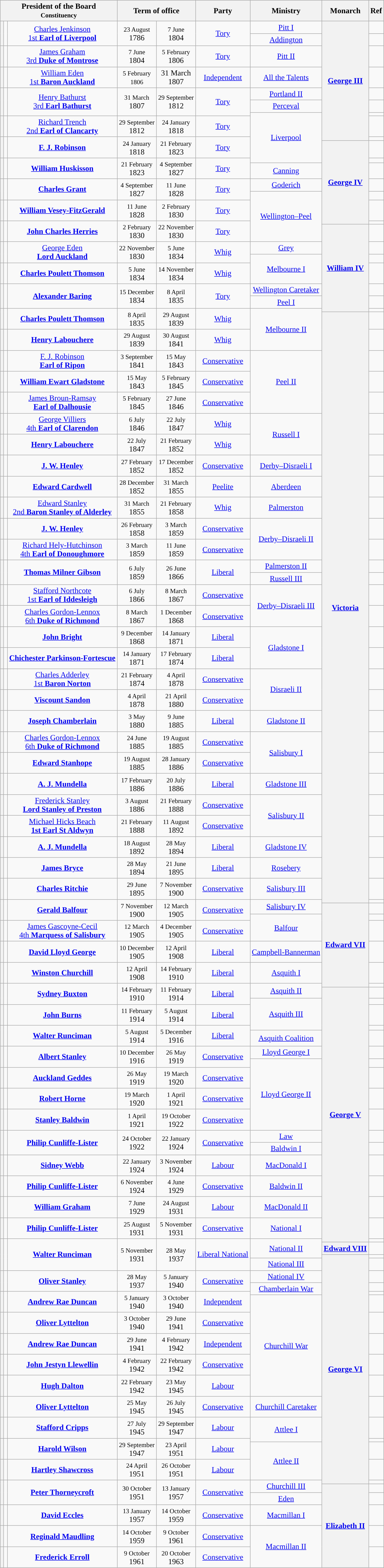<table class="wikitable plainrowheaders" style="text-align:center;">
<tr>
<th colspan=3>President of the Board<br><small>Constituency</small></th>
<th colspan="2">Term of office</th>
<th>Party</th>
<th>Ministry</th>
<th>Monarch</th>
<th>Ref</th>
</tr>
<tr>
<th rowspan=2 style="background-color:"></th>
<td rowspan=2></td>
<td rowspan=2><a href='#'>Charles Jenkinson<br>1st <strong>Earl of Liverpool</strong></a></td>
<td rowspan=2><small>23 August</small><br>1786</td>
<td rowspan=2><small>7 June</small><br>1804</td>
<td rowspan=2 ><a href='#'>Tory</a></td>
<td><a href='#'>Pitt I</a></td>
<th rowspan="9" scope="row" style="text-align:center;"><strong><a href='#'>George III</a></strong><br></th>
<td></td>
</tr>
<tr>
<td><a href='#'>Addington</a></td>
<td></td>
</tr>
<tr>
<th style="background-color:"></th>
<td></td>
<td><a href='#'>James Graham<br>3rd <strong>Duke of Montrose</strong></a></td>
<td><small>7 June</small><br>1804</td>
<td><small>5 February</small><br>1806</td>
<td><a href='#'>Tory</a></td>
<td><a href='#'>Pitt II</a></td>
<td></td>
</tr>
<tr>
<th></th>
<td></td>
<td><a href='#'>William Eden<br>1st <strong>Baron Auckland</strong></a></td>
<td><small>5 February<br>1806</small></td>
<td>31 March<br>1807</td>
<td><a href='#'>Independent</a></td>
<td><a href='#'>All the Talents</a></td>
<td></td>
</tr>
<tr>
<th rowspan=3 height=15 style="background-color:"></th>
<td rowspan=3></td>
<td rowspan=3><a href='#'>Henry Bathurst<br>3rd <strong>Earl Bathurst</strong></a></td>
<td rowspan=3><small>31 March</small><br>1807</td>
<td rowspan=3><small>29 September<br></small>1812</td>
<td rowspan=3 ><a href='#'>Tory</a></td>
<td><a href='#'>Portland II</a></td>
<td></td>
</tr>
<tr>
<td><a href='#'>Perceval</a></td>
<td></td>
</tr>
<tr>
<td rowspan="5" ><a href='#'>Liverpool</a></td>
<td></td>
</tr>
<tr>
<th style="background-color:"></th>
<td></td>
<td><a href='#'>Richard Trench<br>2nd <strong>Earl of Clancarty</strong></a></td>
<td><small>29 September</small><br>1812</td>
<td><small>24 January</small><br>1818</td>
<td><a href='#'>Tory</a></td>
<td></td>
</tr>
<tr>
<th rowspan="2" style="background-color:"></th>
<td rowspan="2"></td>
<td rowspan="2"><a href='#'><strong>F. J. Robinson</strong></a><br></td>
<td rowspan="2"><small>24 January</small><br>1818</td>
<td rowspan="2"><small>21 February</small><br>1823</td>
<td rowspan="2" ><a href='#'>Tory</a></td>
<td></td>
</tr>
<tr>
<th scope=row style="text-align:center;" rowspan="7"><strong><a href='#'>George IV</a></strong><br></th>
<td></td>
</tr>
<tr>
<th height="15" rowspan=2 style="background-color:"></th>
<td rowspan="2"></td>
<td rowspan="2"><strong><a href='#'>William Huskisson</a></strong><br></td>
<td rowspan="2"><small>21 February</small><br>1823</td>
<td rowspan="2"><small>4 September<br></small>1827</td>
<td rowspan="2" ><a href='#'>Tory</a></td>
<td></td>
</tr>
<tr>
<td><a href='#'>Canning</a></td>
<td></td>
</tr>
<tr>
<th rowspan="2" style="background-color:"></th>
<td rowspan="2"></td>
<td rowspan="2"><a href='#'><strong>Charles Grant</strong></a><br></td>
<td rowspan="2"><small>4 September</small><br>1827</td>
<td rowspan="2"><small>11 June</small><br>1828</td>
<td rowspan="2" ><a href='#'>Tory</a></td>
<td><a href='#'>Goderich</a></td>
<td></td>
</tr>
<tr>
<td rowspan="4" ><a href='#'>Wellington–Peel</a></td>
<td></td>
</tr>
<tr>
<th style="background-color:"></th>
<td></td>
<td><a href='#'><strong>William Vesey-FitzGerald</strong></a><br></td>
<td><small>11 June</small><br>1828</td>
<td><small>2 February</small><br>1830</td>
<td><a href='#'>Tory</a></td>
<td></td>
</tr>
<tr>
<th rowspan="2" style="background-color:"></th>
<td rowspan="2"></td>
<td rowspan="2"><strong><a href='#'>John Charles Herries</a></strong><br></td>
<td rowspan="2"><small>2 February</small><br>1830</td>
<td rowspan="2"><small>22 November</small><br>1830</td>
<td rowspan="2" ><a href='#'>Tory</a></td>
<td></td>
</tr>
<tr>
<th scope=row style="text-align:center;" rowspan="7"><strong><a href='#'>William IV</a></strong><br></th>
<td></td>
</tr>
<tr>
<th rowspan=2 height=15 style="background-color:"></th>
<td rowspan="2"></td>
<td rowspan="2"><a href='#'>George Eden<br><strong>Lord Auckland</strong></a></td>
<td rowspan="2"><small>22 November<br></small>1830</td>
<td rowspan="2"><small>5 June</small><br>1834</td>
<td rowspan="2" ><a href='#'>Whig</a></td>
<td><a href='#'>Grey</a></td>
<td></td>
</tr>
<tr>
<td rowspan="2" ><a href='#'>Melbourne I</a></td>
<td></td>
</tr>
<tr>
<th style="background-color:"></th>
<td></td>
<td><a href='#'><strong>Charles Poulett Thomson</strong></a><br></td>
<td><small>5 June</small><br>1834</td>
<td><small>14 November</small><br>1834</td>
<td><a href='#'>Whig</a></td>
<td></td>
</tr>
<tr>
<th rowspan="2" style="background-color:"></th>
<td rowspan="2"></td>
<td rowspan="2"><a href='#'><strong>Alexander Baring</strong></a><br></td>
<td rowspan="2"><small>15 December</small><br>1834</td>
<td rowspan="2"><small>8 April</small><br>1835</td>
<td rowspan="2" ><a href='#'>Tory</a></td>
<td><a href='#'>Wellington Caretaker</a></td>
<td></td>
</tr>
<tr>
<td><a href='#'>Peel I</a></td>
<td></td>
</tr>
<tr>
<th rowspan="2" style="background-color:"></th>
<td rowspan="2"></td>
<td rowspan="2"><a href='#'><strong>Charles Poulett Thomson</strong></a><br></td>
<td rowspan="2"><small>8 April</small><br>1835</td>
<td rowspan="2"><small>29 August</small><br>1839</td>
<td rowspan="2" ><a href='#'>Whig</a></td>
<td rowspan="3" ><a href='#'>Melbourne II</a></td>
<td></td>
</tr>
<tr>
<th rowspan="30" scope="row" style="text-align:center;"><strong><a href='#'>Victoria</a></strong><br></th>
<td></td>
</tr>
<tr>
<th style="background-color:"></th>
<td></td>
<td><a href='#'><strong>Henry Labouchere</strong></a><br></td>
<td><small>29 August</small><br>1839</td>
<td><small>30 August</small><br>1841</td>
<td><a href='#'>Whig</a></td>
<td></td>
</tr>
<tr>
<th style="background-color:"></th>
<td></td>
<td><a href='#'>F. J. Robinson<br><strong>Earl of Ripon</strong></a></td>
<td><small>3 September</small><br>1841</td>
<td><small>15 May</small><br>1843</td>
<td><a href='#'>Conservative</a></td>
<td rowspan="3" ><a href='#'>Peel II</a></td>
<td></td>
</tr>
<tr>
<th style="background-color:"></th>
<td></td>
<td><strong><a href='#'>William Ewart Gladstone</a></strong><br></td>
<td><small>15 May</small><br>1843</td>
<td><small>5 February</small><br>1845</td>
<td><a href='#'>Conservative</a></td>
<td></td>
</tr>
<tr>
<th style="background-color:"></th>
<td></td>
<td><a href='#'>James Broun-Ramsay<br><strong>Earl of Dalhousie</strong></a></td>
<td><small>5 February</small><br>1845</td>
<td><small>27 June</small><br>1846</td>
<td><a href='#'>Conservative</a></td>
<td></td>
</tr>
<tr>
<th style="background-color:"></th>
<td></td>
<td><a href='#'>George Villiers<br>4th <strong>Earl of Clarendon</strong></a></td>
<td><small>6 July</small><br>1846</td>
<td><small>22 July</small><br>1847</td>
<td><a href='#'>Whig</a></td>
<td rowspan="2" ><a href='#'>Russell I</a></td>
<td></td>
</tr>
<tr>
<th style="background-color:"></th>
<td></td>
<td><a href='#'><strong>Henry Labouchere</strong></a><br></td>
<td><small>22 July</small><br>1847</td>
<td><small>21 February</small><br>1852</td>
<td><a href='#'>Whig</a></td>
<td></td>
</tr>
<tr>
<th style="background-color:"></th>
<td></td>
<td><strong><a href='#'>J. W. Henley</a></strong><br></td>
<td><small>27 February</small><br>1852</td>
<td><small>17 December</small><br>1852</td>
<td><a href='#'>Conservative</a></td>
<td><a href='#'>Derby–Disraeli I</a></td>
<td></td>
</tr>
<tr>
<th style="background-color:"></th>
<td></td>
<td><a href='#'><strong>Edward Cardwell</strong></a><br></td>
<td><small>28 December</small><br>1852</td>
<td><small>31 March</small><br>1855</td>
<td><a href='#'>Peelite</a></td>
<td><a href='#'>Aberdeen</a></td>
<td></td>
</tr>
<tr>
<th style="background-color:"></th>
<td></td>
<td><a href='#'>Edward Stanley<br>2nd <strong>Baron Stanley of Alderley</strong></a></td>
<td><small>31 March</small><br>1855</td>
<td><small>21 February</small><br>1858</td>
<td><a href='#'>Whig</a></td>
<td><a href='#'>Palmerston</a></td>
<td></td>
</tr>
<tr>
<th style="background-color:"></th>
<td></td>
<td><strong><a href='#'>J. W. Henley</a></strong><br></td>
<td><small>26 February</small><br>1858</td>
<td><small>3 March</small><br>1859</td>
<td><a href='#'>Conservative</a></td>
<td rowspan="2" ><a href='#'>Derby–Disraeli II</a></td>
<td></td>
</tr>
<tr>
<th style="background-color:"></th>
<td></td>
<td><a href='#'>Richard Hely-Hutchinson<br>4th <strong>Earl of Donoughmore</strong></a></td>
<td><small>3 March</small><br>1859</td>
<td><small>11 June</small><br>1859</td>
<td><a href='#'>Conservative</a></td>
<td></td>
</tr>
<tr>
<th rowspan="2" style="background-color:"></th>
<td rowspan="2"></td>
<td rowspan="2"><strong><a href='#'>Thomas Milner Gibson</a></strong><br></td>
<td rowspan="2"><small>6 July</small><br>1859</td>
<td rowspan="2"><small>26 June</small><br>1866</td>
<td rowspan="2" ><a href='#'>Liberal</a></td>
<td><a href='#'>Palmerston II</a></td>
<td></td>
</tr>
<tr>
<td><a href='#'>Russell III</a></td>
<td></td>
</tr>
<tr>
<th style="background-color:"></th>
<td></td>
<td><a href='#'>Stafford Northcote<br>1st <strong>Earl of Iddesleigh</strong></a></td>
<td><small>6 July</small><br>1866</td>
<td><small>8 March</small><br>1867</td>
<td><a href='#'>Conservative</a></td>
<td rowspan="2" ><a href='#'>Derby–Disraeli III</a></td>
<td></td>
</tr>
<tr>
<th style="background-color:"></th>
<td></td>
<td><a href='#'>Charles Gordon-Lennox<br>6th <strong>Duke of Richmond</strong></a></td>
<td><small>8 March</small><br>1867</td>
<td><small>1 December</small><br>1868</td>
<td><a href='#'>Conservative</a></td>
<td></td>
</tr>
<tr>
<th style="background-color:"></th>
<td></td>
<td><strong><a href='#'>John Bright</a></strong><br></td>
<td><small>9 December</small><br>1868</td>
<td><small>14 January</small><br>1871</td>
<td><a href='#'>Liberal</a></td>
<td rowspan="2" ><a href='#'>Gladstone I</a></td>
<td></td>
</tr>
<tr>
<th style="background-color:"></th>
<td></td>
<td><a href='#'><strong>Chichester Parkinson-Fortescue</strong></a><br></td>
<td><small>14 January</small><br>1871</td>
<td><small>17 February</small><br>1874</td>
<td><a href='#'>Liberal</a></td>
<td></td>
</tr>
<tr>
<th style="background-color:"></th>
<td></td>
<td><a href='#'>Charles Adderley<br>1st <strong>Baron Norton</strong></a></td>
<td><small>21 February</small><br>1874</td>
<td><small>4 April</small><br>1878</td>
<td><a href='#'>Conservative</a></td>
<td rowspan="2" ><a href='#'>Disraeli II</a></td>
<td></td>
</tr>
<tr>
<th style="background-color:"></th>
<td></td>
<td><a href='#'><strong>Viscount Sandon</strong></a><br></td>
<td><small>4 April</small><br>1878</td>
<td><small>21 April</small><br>1880</td>
<td><a href='#'>Conservative</a></td>
<td></td>
</tr>
<tr>
<th style="background-color:"></th>
<td></td>
<td><strong><a href='#'>Joseph Chamberlain</a></strong><br></td>
<td><small>3 May</small><br>1880</td>
<td><small>9 June</small><br>1885</td>
<td><a href='#'>Liberal</a></td>
<td><a href='#'>Gladstone II</a></td>
<td></td>
</tr>
<tr>
<th style="background-color:"></th>
<td></td>
<td><a href='#'>Charles Gordon-Lennox<br>6th <strong>Duke of Richmond</strong></a></td>
<td><small>24 June</small><br>1885</td>
<td><small>19 August</small><br>1885</td>
<td><a href='#'>Conservative</a></td>
<td rowspan="2" ><a href='#'>Salisbury I</a></td>
<td></td>
</tr>
<tr>
<th style="background-color:"></th>
<td></td>
<td><strong><a href='#'>Edward Stanhope</a></strong><br></td>
<td><small>19 August</small><br>1885</td>
<td><small>28 January</small><br>1886</td>
<td><a href='#'>Conservative</a></td>
<td></td>
</tr>
<tr>
<th style="background-color:"></th>
<td></td>
<td><strong><a href='#'>A. J. Mundella</a></strong><br></td>
<td><small>17 February</small><br>1886</td>
<td><small>20 July</small><br>1886</td>
<td><a href='#'>Liberal</a></td>
<td><a href='#'>Gladstone III</a></td>
<td></td>
</tr>
<tr>
<th style="background-color:"></th>
<td></td>
<td><a href='#'>Frederick Stanley<br><strong>Lord Stanley of Preston</strong></a></td>
<td><small>3 August</small><br>1886</td>
<td><small>21 February</small><br>1888</td>
<td><a href='#'>Conservative</a></td>
<td rowspan="2" ><a href='#'>Salisbury II</a></td>
<td></td>
</tr>
<tr>
<th style="background-color:"></th>
<td></td>
<td><a href='#'>Michael Hicks Beach<br><strong>1st Earl St Aldwyn</strong></a></td>
<td><small>21 February</small><br>1888</td>
<td><small>11 August</small><br>1892</td>
<td><a href='#'>Conservative</a></td>
<td></td>
</tr>
<tr>
<th style="background-color:"></th>
<td></td>
<td><strong><a href='#'>A. J. Mundella</a></strong><br></td>
<td><small>18 August</small><br>1892</td>
<td><small>28 May</small><br>1894</td>
<td><a href='#'>Liberal</a></td>
<td><a href='#'>Gladstone IV</a></td>
<td></td>
</tr>
<tr>
<th style="background-color:"></th>
<td></td>
<td><a href='#'><strong>James Bryce</strong></a><br></td>
<td><small>28 May</small><br>1894</td>
<td><small>21 June</small><br>1895</td>
<td><a href='#'>Liberal</a></td>
<td><a href='#'>Rosebery</a></td>
<td></td>
</tr>
<tr>
<th style="background-color:"></th>
<td></td>
<td><a href='#'><strong>Charles Ritchie</strong></a><br></td>
<td><small>29 June</small><br>1895</td>
<td><small>7 November</small><br>1900</td>
<td><a href='#'>Conservative</a></td>
<td><a href='#'>Salisbury III</a></td>
<td></td>
</tr>
<tr>
<th rowspan=3 style="background-color:"></th>
<td rowspan=3></td>
<td rowspan=3><strong><a href='#'>Gerald Balfour</a></strong><br></td>
<td rowspan=3><small>7 November</small><br>1900</td>
<td rowspan=3><small>12 March</small><br>1905</td>
<td rowspan=3 ><a href='#'>Conservative</a></td>
<td rowspan=2 ><a href='#'>Salisbury IV</a></td>
<td></td>
</tr>
<tr>
<th rowspan="6" scope="row" style="text-align:center;"><strong><a href='#'>Edward VII</a></strong><br></th>
<td></td>
</tr>
<tr>
<td rowspan="2" ><a href='#'>Balfour</a></td>
<td></td>
</tr>
<tr>
<th style="background-color:"></th>
<td></td>
<td><a href='#'>James Gascoyne-Cecil<br>4th <strong>Marquess of Salisbury</strong></a></td>
<td><small>12 March</small><br>1905</td>
<td><small>4 December</small><br>1905</td>
<td><a href='#'>Conservative</a></td>
<td></td>
</tr>
<tr>
<th style="background-color:"></th>
<td></td>
<td><strong><a href='#'>David Lloyd George</a></strong><br></td>
<td><small>10 December</small><br>1905</td>
<td><small>12 April</small><br>1908</td>
<td><a href='#'>Liberal</a></td>
<td><a href='#'>Campbell-Bannerman</a></td>
<td></td>
</tr>
<tr>
<th style="background-color:"></th>
<td></td>
<td><strong><a href='#'>Winston Churchill</a></strong><br></td>
<td><small>12 April</small><br>1908</td>
<td><small>14 February</small><br>1910</td>
<td><a href='#'>Liberal</a></td>
<td><a href='#'>Asquith I</a></td>
<td></td>
</tr>
<tr>
<th rowspan="3" style="background-color:"></th>
<td rowspan="3"></td>
<td rowspan="3"><strong><a href='#'>Sydney Buxton</a></strong><br></td>
<td rowspan="3"><small>14 February</small><br>1910</td>
<td rowspan="3"><small>11 February</small><br>1914</td>
<td rowspan="3" ><a href='#'>Liberal</a></td>
<td rowspan=2 ><a href='#'>Asquith II</a></td>
<td></td>
</tr>
<tr>
<th rowspan="17" scope="row" style="text-align:center;"><strong><a href='#'>George V</a></strong><br></th>
<td></td>
</tr>
<tr>
<td rowspan="3" ><a href='#'>Asquith III</a></td>
<td></td>
</tr>
<tr>
<th style="background-color:"></th>
<td></td>
<td><strong><a href='#'>John Burns</a></strong><br></td>
<td><small>11 February</small><br>1914</td>
<td><small>5 August</small><br>1914</td>
<td><a href='#'>Liberal</a></td>
<td></td>
</tr>
<tr>
<th rowspan="2" style="background-color:"></th>
<td rowspan="2"></td>
<td rowspan="2"><strong><a href='#'>Walter Runciman</a></strong><br></td>
<td rowspan="2"><small>5 August</small><br>1914</td>
<td rowspan="2"><small>5 December</small><br>1916</td>
<td rowspan="2" ><a href='#'>Liberal</a></td>
<td></td>
</tr>
<tr>
<td><a href='#'>Asquith Coalition</a></td>
<td></td>
</tr>
<tr>
<th rowspan="2" style="background-color:"></th>
<td rowspan="2"></td>
<td rowspan="2"><strong><a href='#'>Albert Stanley</a></strong><br></td>
<td rowspan="2"><small>10 December</small><br>1916</td>
<td rowspan="2"><small>26 May</small><br>1919</td>
<td rowspan="2" ><a href='#'>Conservative</a></td>
<td><a href='#'>Lloyd George I</a></td>
<td></td>
</tr>
<tr>
<td rowspan="4" ><a href='#'>Lloyd George II</a></td>
<td></td>
</tr>
<tr>
<th style="background-color:"></th>
<td></td>
<td><strong><a href='#'>Auckland Geddes</a></strong><br></td>
<td><small>26 May</small><br>1919</td>
<td><small>19 March</small><br>1920</td>
<td><a href='#'>Conservative</a></td>
<td></td>
</tr>
<tr>
<th style="background-color:"></th>
<td></td>
<td><strong><a href='#'>Robert Horne</a></strong><br></td>
<td><small>19 March</small><br>1920</td>
<td><small>1 April</small><br>1921</td>
<td><a href='#'>Conservative</a></td>
<td></td>
</tr>
<tr>
<th style="background-color:"></th>
<td></td>
<td><strong><a href='#'>Stanley Baldwin</a></strong><br></td>
<td><small>1 April</small><br>1921</td>
<td><small>19 October</small><br>1922</td>
<td><a href='#'>Conservative</a></td>
<td></td>
</tr>
<tr>
<th rowspan="2" style="background-color:"></th>
<td rowspan="2"></td>
<td rowspan="2"><strong><a href='#'>Philip Cunliffe-Lister</a></strong><br></td>
<td rowspan="2"><small>24 October</small><br>1922</td>
<td rowspan="2"><small>22 January</small><br>1924</td>
<td rowspan="2" ><a href='#'>Conservative</a></td>
<td><a href='#'>Law</a></td>
<td></td>
</tr>
<tr>
<td><a href='#'>Baldwin I</a></td>
<td></td>
</tr>
<tr>
<th style="background-color:"></th>
<td></td>
<td><strong><a href='#'>Sidney Webb</a></strong><br></td>
<td><small>22 January</small><br>1924</td>
<td><small>3 November</small><br>1924</td>
<td><a href='#'>Labour</a></td>
<td><a href='#'>MacDonald I</a></td>
<td></td>
</tr>
<tr>
<th style="background-color:"></th>
<td></td>
<td><strong><a href='#'>Philip Cunliffe-Lister</a></strong><br></td>
<td><small>6 November</small><br>1924</td>
<td><small>4 June</small><br>1929</td>
<td><a href='#'>Conservative</a></td>
<td><a href='#'>Baldwin II</a></td>
<td></td>
</tr>
<tr>
<th style="background-color:"></th>
<td></td>
<td><strong><a href='#'>William Graham</a></strong><br></td>
<td><small>7 June</small><br>1929</td>
<td><small>24 August</small><br>1931</td>
<td><a href='#'>Labour</a></td>
<td><a href='#'>MacDonald II</a></td>
<td></td>
</tr>
<tr>
<th style="background-color:"></th>
<td></td>
<td><strong><a href='#'>Philip Cunliffe-Lister</a></strong><br></td>
<td><small>25 August</small><br>1931</td>
<td><small>5 November</small><br>1931</td>
<td><a href='#'>Conservative</a></td>
<td><a href='#'>National I</a></td>
<td></td>
</tr>
<tr>
<th rowspan="4" style="background-color:"></th>
<td rowspan="4"></td>
<td rowspan="4"><strong><a href='#'>Walter Runciman</a></strong><br></td>
<td rowspan="4"><small>5 November</small><br>1931</td>
<td rowspan="4"><small>28 May</small><br>1937</td>
<td rowspan="4" ><a href='#'>Liberal National</a></td>
<td rowspan=3 ><a href='#'>National II</a></td>
<td></td>
</tr>
<tr>
<th scope=row style="text-align:center;"><strong><a href='#'>Edward VIII</a></strong><br></th>
<td></td>
</tr>
<tr>
<th rowspan="16" scope="row" style="text-align:center;"><strong><a href='#'>George VI</a></strong><br></th>
<td></td>
</tr>
<tr>
<td><a href='#'>National III</a></td>
<td></td>
</tr>
<tr>
<th rowspan="2" style="background-color:"></th>
<td rowspan="2"></td>
<td rowspan="2"><strong><a href='#'>Oliver Stanley</a></strong><br></td>
<td rowspan="2"><small>28 May</small><br>1937</td>
<td rowspan="2"><small>5 January</small><br>1940</td>
<td rowspan="2" ><a href='#'>Conservative</a></td>
<td><a href='#'>National IV</a></td>
<td></td>
</tr>
<tr>
<td rowspan="2" ><a href='#'>Chamberlain War</a></td>
<td></td>
</tr>
<tr>
<th rowspan="2" style="background-color:"></th>
<td rowspan="2"></td>
<td rowspan="2"><strong><a href='#'>Andrew Rae Duncan</a></strong><br></td>
<td rowspan="2"><small>5 January</small><br>1940</td>
<td rowspan="2"><small>3 October</small><br>1940</td>
<td rowspan="2" ><a href='#'>Independent</a></td>
<td></td>
</tr>
<tr>
<td rowspan="5" ><a href='#'>Churchill War</a></td>
<td></td>
</tr>
<tr>
<th style="background-color:"></th>
<td></td>
<td><strong><a href='#'>Oliver Lyttelton</a></strong><br></td>
<td><small>3 October</small><br>1940</td>
<td><small>29 June</small><br>1941</td>
<td><a href='#'>Conservative</a></td>
<td></td>
</tr>
<tr>
<th style="background-color:"></th>
<td></td>
<td><strong><a href='#'>Andrew Rae Duncan</a></strong><br></td>
<td><small>29 June</small><br>1941</td>
<td><small>4 February</small><br>1942</td>
<td><a href='#'>Independent</a></td>
<td></td>
</tr>
<tr>
<th style="background-color:"></th>
<td></td>
<td><strong><a href='#'>John Jestyn Llewellin</a></strong><br></td>
<td><small>4 February</small><br>1942</td>
<td><small>22 February</small><br>1942</td>
<td><a href='#'>Conservative</a></td>
<td></td>
</tr>
<tr>
<th style="background-color:"></th>
<td></td>
<td><strong><a href='#'>Hugh Dalton</a></strong><br></td>
<td><small>22 February</small><br>1942</td>
<td><small>23 May<br></small>1945</td>
<td><a href='#'>Labour</a></td>
<td></td>
</tr>
<tr>
<th style="background-color:"></th>
<td></td>
<td><strong><a href='#'>Oliver Lyttelton</a></strong><br></td>
<td><small>25 May</small><br>1945</td>
<td><small>26 July</small><br>1945</td>
<td><a href='#'>Conservative</a></td>
<td><a href='#'>Churchill Caretaker</a></td>
<td></td>
</tr>
<tr>
<th style="background-color:"></th>
<td></td>
<td><strong><a href='#'>Stafford Cripps</a></strong><br></td>
<td><small>27 July</small><br>1945</td>
<td><small>29 September</small><br>1947</td>
<td><a href='#'>Labour</a></td>
<td rowspan="2" ><a href='#'>Attlee I</a></td>
<td></td>
</tr>
<tr>
<th rowspan="2" style="background-color:"></th>
<td rowspan="2"></td>
<td rowspan="2"><strong><a href='#'>Harold Wilson</a></strong><br></td>
<td rowspan="2"><small>29 September</small><br>1947</td>
<td rowspan="2"><small>23 April</small><br>1951</td>
<td rowspan="2" ><a href='#'>Labour</a></td>
<td></td>
</tr>
<tr>
<td rowspan="2" ><a href='#'>Attlee II</a></td>
<td></td>
</tr>
<tr>
<th style="background-color:"></th>
<td></td>
<td><strong><a href='#'>Hartley Shawcross</a></strong><br></td>
<td><small>24 April</small><br>1951</td>
<td><small>26 October</small><br>1951</td>
<td><a href='#'>Labour</a></td>
<td></td>
</tr>
<tr>
<th rowspan="3" style="background-color:"></th>
<td rowspan="3"></td>
<td rowspan="3"><strong><a href='#'>Peter Thorneycroft</a></strong><br></td>
<td rowspan="3"><small>30 October</small><br>1951</td>
<td rowspan="3"><small>13 January</small><br>1957</td>
<td rowspan="3" ><a href='#'>Conservative</a></td>
<td rowspan=2 ><a href='#'>Churchill III</a></td>
<td></td>
</tr>
<tr>
<th rowspan="5" scope="row" style="text-align:center;"><strong><a href='#'>Elizabeth II</a></strong><br></th>
<td></td>
</tr>
<tr>
<td><a href='#'>Eden</a></td>
<td></td>
</tr>
<tr>
<th style="background-color:"></th>
<td></td>
<td><strong><a href='#'>David Eccles</a></strong><br></td>
<td><small>13 January</small><br>1957</td>
<td><small>14 October</small><br>1959</td>
<td><a href='#'>Conservative</a></td>
<td><a href='#'>Macmillan I</a></td>
<td></td>
</tr>
<tr>
<th style="background-color:"></th>
<td></td>
<td><strong><a href='#'>Reginald Maudling</a></strong><br></td>
<td><small>14 October</small><br>1959</td>
<td><small>9 October</small><br>1961</td>
<td><a href='#'>Conservative</a></td>
<td rowspan="2" ><a href='#'>Macmillan II</a></td>
<td></td>
</tr>
<tr>
<th style="background-color:"></th>
<td></td>
<td><strong><a href='#'>Frederick Erroll</a></strong><br></td>
<td><small>9 October</small><br>1961</td>
<td><small>20 October</small><br>1963</td>
<td><a href='#'>Conservative</a></td>
<td></td>
</tr>
</table>
